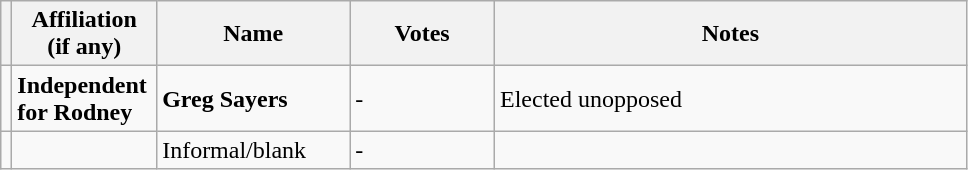<table class="wikitable" style="width:51%;">
<tr>
<th style="width:1%;"></th>
<th style="width:15%;">Affiliation (if any)</th>
<th style="width:20%;">Name</th>
<th style="width:15%;">Votes</th>
<th>Notes</th>
</tr>
<tr>
<td bgcolor=></td>
<td><strong>Independent for Rodney</strong></td>
<td><strong>Greg Sayers</strong></td>
<td>-</td>
<td>Elected unopposed</td>
</tr>
<tr>
<td></td>
<td></td>
<td>Informal/blank</td>
<td>-</td>
<td></td>
</tr>
</table>
